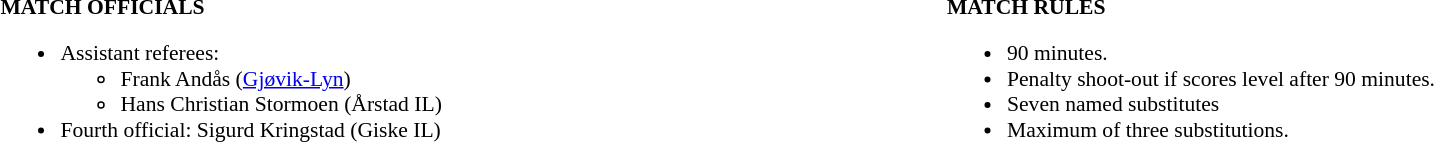<table width=100% style="font-size: 90%">
<tr>
<td width=50% valign=top><br><strong>MATCH OFFICIALS</strong><ul><li>Assistant referees:<ul><li>Frank Andås (<a href='#'>Gjøvik-Lyn</a>)</li><li>Hans Christian Stormoen (Årstad IL)</li></ul></li><li>Fourth official: Sigurd Kringstad (Giske IL)</li></ul></td>
<td width=50% valign=top><br><strong>MATCH RULES</strong><ul><li>90 minutes.</li><li>Penalty shoot-out if scores level after 90 minutes.</li><li>Seven named substitutes</li><li>Maximum of three substitutions.</li></ul></td>
</tr>
</table>
